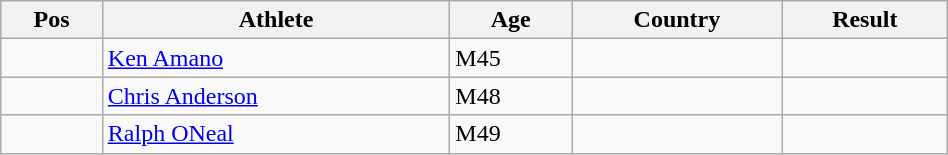<table class="wikitable"  style="text-align:center; width:50%;">
<tr>
<th>Pos</th>
<th>Athlete</th>
<th>Age</th>
<th>Country</th>
<th>Result</th>
</tr>
<tr>
<td align=center></td>
<td align=left><a href='#'>Ken Amano</a></td>
<td align=left>M45</td>
<td align=left></td>
<td></td>
</tr>
<tr>
<td align=center></td>
<td align=left><a href='#'>Chris Anderson</a></td>
<td align=left>M48</td>
<td align=left></td>
<td></td>
</tr>
<tr>
<td align=center></td>
<td align=left><a href='#'>Ralph ONeal</a></td>
<td align=left>M49</td>
<td align=left></td>
<td></td>
</tr>
</table>
